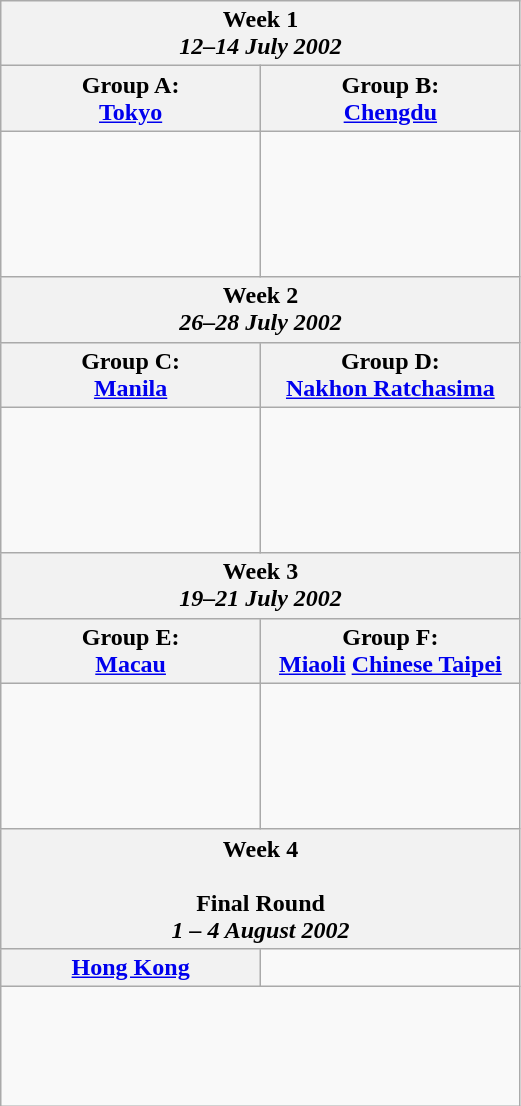<table class="wikitable">
<tr>
<th colspan=2>Week 1<br><em>12–14 July 2002</em></th>
</tr>
<tr>
<th width=45%>Group A:<br><a href='#'>Tokyo</a> </th>
<th width=45%>Group B:<br><a href='#'>Chengdu</a> </th>
</tr>
<tr>
<td><br> <br>
 <br>
 <br>
 <br></td>
<td><br> <br>
 <br>
 <br>
 <br></td>
</tr>
<tr>
<th colspan=2>Week 2<br><em>26–28 July 2002</em></th>
</tr>
<tr>
<th width=45%>Group C:<br><a href='#'>Manila</a> </th>
<th width=45%>Group D:<br><a href='#'>Nakhon Ratchasima</a> </th>
</tr>
<tr>
<td><br> <br>
 <br>
 <br>
 <br></td>
<td><br> <br>
 <br>
 <br>
 <br></td>
</tr>
<tr>
<th colspan=2>Week 3<br><em>19–21 July 2002</em></th>
</tr>
<tr>
<th width=45%>Group E:<br><a href='#'>Macau</a> </th>
<th width=45%>Group F:<br><a href='#'>Miaoli</a>  <a href='#'>Chinese Taipei</a></th>
</tr>
<tr>
<td><br> <br>
 <br>
 <br>
 <br></td>
<td><br> <br>
 <br>
 <br>
 <br></td>
</tr>
<tr>
<th colspan=2>Week 4<br><br>Final Round<br><em>1 – 4 August 2002</em></th>
</tr>
<tr>
<th width=45%><a href='#'>Hong Kong</a></th>
</tr>
<tr>
<td colspan=2align=center><br><br>
 <br>
<br></td>
</tr>
</table>
